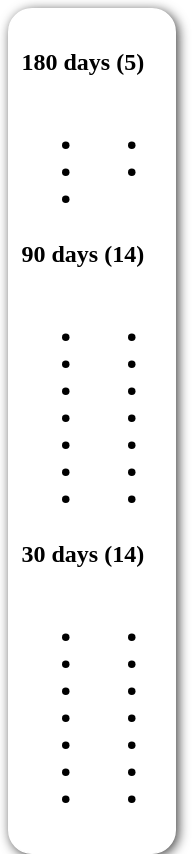<table style=" border-radius:1em; box-shadow: 0.1em 0.1em 0.5em rgba(0,0,0,0.75); background-color: white; border: 1px solid white; padding: 5px;">
<tr style="vertical-align:top;">
<td><br><strong>180 days (5)</strong><table>
<tr>
<td><br><ul><li></li><li></li><li></li></ul></td>
<td valign=top><br><ul><li></li><li></li></ul></td>
<td></td>
</tr>
</table>
<strong>90 days (14)</strong><table>
<tr>
<td><br><ul><li></li><li></li><li></li><li></li><li></li><li></li><li></li></ul></td>
<td valign="top"><br><ul><li></li><li></li><li></li><li></li><li></li><li></li><li></li></ul></td>
<td></td>
</tr>
</table>
<strong>30 days (14)</strong><table>
<tr>
<td><br><ul><li></li><li></li><li></li><li></li><li></li><li></li><li></li></ul></td>
<td valign="top"><br><ul><li></li><li></li><li></li><li></li><li></li><li></li><li></li></ul></td>
<td></td>
</tr>
</table>
</td>
</tr>
</table>
